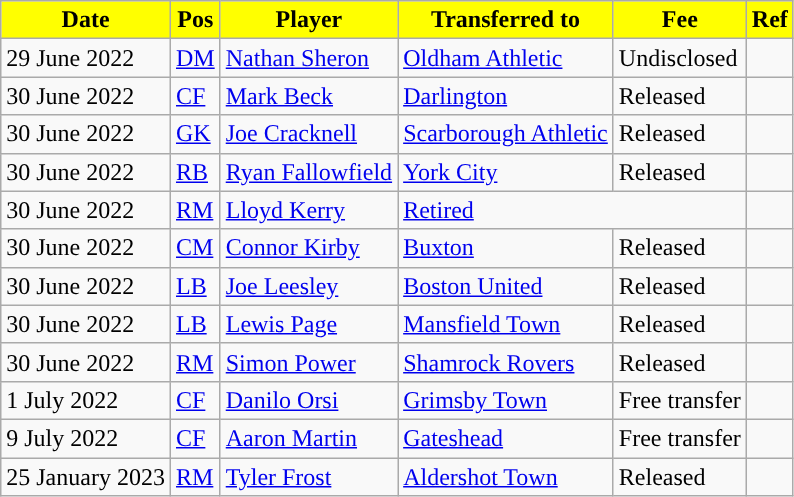<table class="wikitable plainrowheaders sortable">
<tr>
<th style="background:#FFFF00; color:#000000; ">Date</th>
<th style="background:#FFFF00; color:#000000; ">Pos</th>
<th style="background:#FFFF00; color:#000000; ">Player</th>
<th style="background:#FFFF00; color:#000000; ">Transferred to</th>
<th style="background:#FFFF00; color:#000000; ">Fee</th>
<th style="background:#FFFF00; color:#000000; ">Ref</th>
</tr>
<tr>
<td>29 June 2022</td>
<td><a href='#'>DM</a></td>
<td> <a href='#'>Nathan Sheron</a></td>
<td> <a href='#'>Oldham Athletic</a></td>
<td>Undisclosed</td>
<td></td>
</tr>
<tr>
<td>30 June 2022</td>
<td><a href='#'>CF</a></td>
<td> <a href='#'>Mark Beck</a></td>
<td> <a href='#'>Darlington</a></td>
<td>Released</td>
<td></td>
</tr>
<tr>
<td>30 June 2022</td>
<td><a href='#'>GK</a></td>
<td> <a href='#'>Joe Cracknell</a></td>
<td> <a href='#'>Scarborough Athletic</a></td>
<td>Released</td>
<td></td>
</tr>
<tr>
<td>30 June 2022</td>
<td><a href='#'>RB</a></td>
<td> <a href='#'>Ryan Fallowfield</a></td>
<td><a href='#'>York City</a></td>
<td>Released</td>
<td></td>
</tr>
<tr>
<td>30 June 2022</td>
<td><a href='#'>RM</a></td>
<td> <a href='#'>Lloyd Kerry</a></td>
<td colspan="2"> <a href='#'>Retired</a></td>
<td></td>
</tr>
<tr>
<td>30 June 2022</td>
<td><a href='#'>CM</a></td>
<td> <a href='#'>Connor Kirby</a></td>
<td> <a href='#'>Buxton</a></td>
<td>Released</td>
<td></td>
</tr>
<tr>
<td>30 June 2022</td>
<td><a href='#'>LB</a></td>
<td> <a href='#'>Joe Leesley</a></td>
<td> <a href='#'>Boston United</a></td>
<td>Released</td>
<td></td>
</tr>
<tr>
<td>30 June 2022</td>
<td><a href='#'>LB</a></td>
<td> <a href='#'>Lewis Page</a></td>
<td> <a href='#'>Mansfield Town</a></td>
<td>Released</td>
<td></td>
</tr>
<tr>
<td>30 June 2022</td>
<td><a href='#'>RM</a></td>
<td> <a href='#'>Simon Power</a></td>
<td> <a href='#'>Shamrock Rovers</a></td>
<td>Released</td>
<td></td>
</tr>
<tr>
<td>1 July 2022</td>
<td><a href='#'>CF</a></td>
<td> <a href='#'>Danilo Orsi</a></td>
<td> <a href='#'>Grimsby Town</a></td>
<td>Free transfer</td>
<td></td>
</tr>
<tr>
<td>9 July 2022</td>
<td><a href='#'>CF</a></td>
<td> <a href='#'>Aaron Martin</a></td>
<td> <a href='#'>Gateshead</a></td>
<td>Free transfer</td>
<td></td>
</tr>
<tr>
<td>25 January 2023</td>
<td><a href='#'>RM</a></td>
<td> <a href='#'>Tyler Frost</a></td>
<td> <a href='#'>Aldershot Town</a></td>
<td>Released</td>
<td></td>
</tr>
</table>
